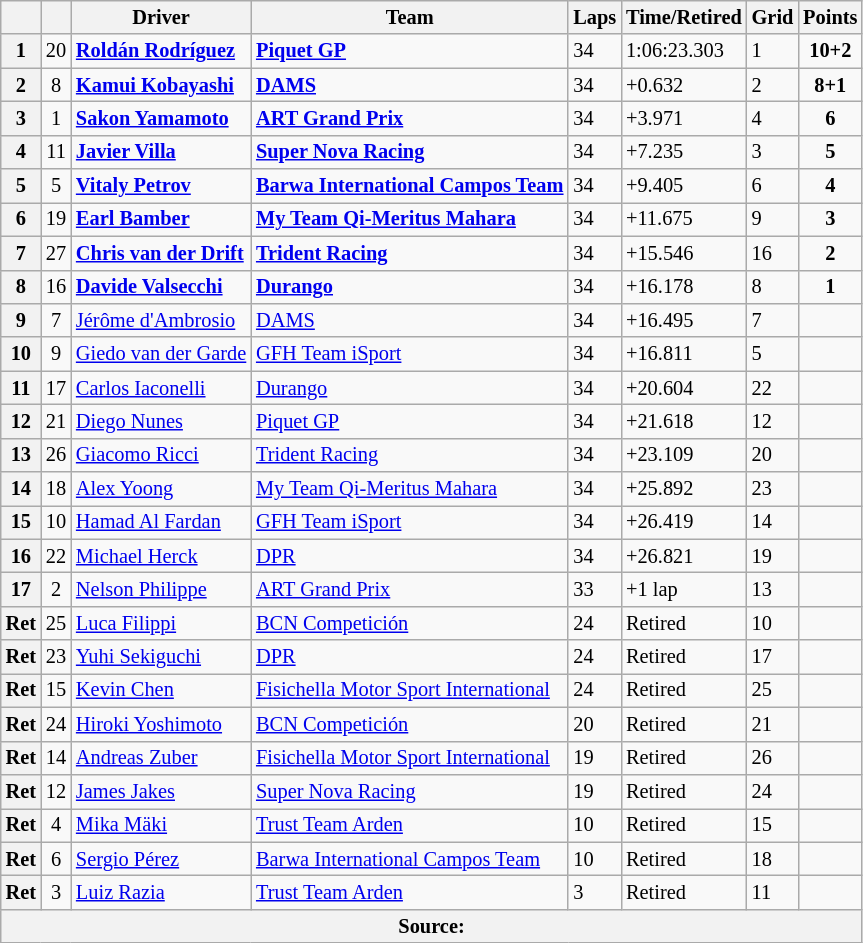<table class="wikitable" style="font-size: 85%">
<tr>
<th></th>
<th></th>
<th>Driver</th>
<th>Team</th>
<th>Laps</th>
<th>Time/Retired</th>
<th>Grid</th>
<th>Points</th>
</tr>
<tr>
<th>1</th>
<td align="center">20</td>
<td> <strong><a href='#'>Roldán Rodríguez</a></strong></td>
<td><strong><a href='#'>Piquet GP</a></strong></td>
<td>34</td>
<td>1:06:23.303</td>
<td>1</td>
<td align="center"><strong>10+2</strong></td>
</tr>
<tr>
<th>2</th>
<td align="center">8</td>
<td> <strong><a href='#'>Kamui Kobayashi</a></strong></td>
<td><strong><a href='#'>DAMS</a></strong></td>
<td>34</td>
<td>+0.632</td>
<td>2</td>
<td align="center"><strong>8+1</strong></td>
</tr>
<tr>
<th>3</th>
<td align="center">1</td>
<td> <strong><a href='#'>Sakon Yamamoto</a></strong></td>
<td><strong><a href='#'>ART Grand Prix</a></strong></td>
<td>34</td>
<td>+3.971</td>
<td>4</td>
<td align="center"><strong>6</strong></td>
</tr>
<tr>
<th>4</th>
<td align="center">11</td>
<td> <strong><a href='#'>Javier Villa</a></strong></td>
<td><strong><a href='#'>Super Nova Racing</a></strong></td>
<td>34</td>
<td>+7.235</td>
<td>3</td>
<td align="center"><strong>5</strong></td>
</tr>
<tr>
<th>5</th>
<td align="center">5</td>
<td> <strong><a href='#'>Vitaly Petrov</a></strong></td>
<td><strong><a href='#'>Barwa International Campos Team</a></strong></td>
<td>34</td>
<td>+9.405</td>
<td>6</td>
<td align="center"><strong>4</strong></td>
</tr>
<tr>
<th>6</th>
<td align="center">19</td>
<td> <strong><a href='#'>Earl Bamber</a></strong></td>
<td><strong><a href='#'>My Team Qi-Meritus Mahara</a></strong></td>
<td>34</td>
<td>+11.675</td>
<td>9</td>
<td align="center"><strong>3</strong></td>
</tr>
<tr>
<th>7</th>
<td align="center">27</td>
<td> <strong><a href='#'>Chris van der Drift</a></strong></td>
<td><strong><a href='#'>Trident Racing</a></strong></td>
<td>34</td>
<td>+15.546</td>
<td>16</td>
<td align="center"><strong>2</strong></td>
</tr>
<tr>
<th>8</th>
<td align="center">16</td>
<td> <strong><a href='#'>Davide Valsecchi</a></strong></td>
<td><strong><a href='#'>Durango</a></strong></td>
<td>34</td>
<td>+16.178</td>
<td>8</td>
<td align="center"><strong>1</strong></td>
</tr>
<tr>
<th>9</th>
<td align="center">7</td>
<td> <a href='#'>Jérôme d'Ambrosio</a></td>
<td><a href='#'>DAMS</a></td>
<td>34</td>
<td>+16.495</td>
<td>7</td>
<td></td>
</tr>
<tr>
<th>10</th>
<td align="center">9</td>
<td> <a href='#'>Giedo van der Garde</a></td>
<td><a href='#'>GFH Team iSport</a></td>
<td>34</td>
<td>+16.811</td>
<td>5</td>
<td></td>
</tr>
<tr>
<th>11</th>
<td align="center">17</td>
<td> <a href='#'>Carlos Iaconelli</a></td>
<td><a href='#'>Durango</a></td>
<td>34</td>
<td>+20.604</td>
<td>22</td>
<td></td>
</tr>
<tr>
<th>12</th>
<td align="center">21</td>
<td> <a href='#'>Diego Nunes</a></td>
<td><a href='#'>Piquet GP</a></td>
<td>34</td>
<td>+21.618</td>
<td>12</td>
<td></td>
</tr>
<tr>
<th>13</th>
<td align="center">26</td>
<td> <a href='#'>Giacomo Ricci</a></td>
<td><a href='#'>Trident Racing</a></td>
<td>34</td>
<td>+23.109</td>
<td>20</td>
<td></td>
</tr>
<tr>
<th>14</th>
<td align="center">18</td>
<td> <a href='#'>Alex Yoong</a></td>
<td><a href='#'>My Team Qi-Meritus Mahara</a></td>
<td>34</td>
<td>+25.892</td>
<td>23</td>
<td></td>
</tr>
<tr>
<th>15</th>
<td align="center">10</td>
<td> <a href='#'>Hamad Al Fardan</a></td>
<td><a href='#'>GFH Team iSport</a></td>
<td>34</td>
<td>+26.419</td>
<td>14</td>
<td></td>
</tr>
<tr>
<th>16</th>
<td align="center">22</td>
<td> <a href='#'>Michael Herck</a></td>
<td><a href='#'>DPR</a></td>
<td>34</td>
<td>+26.821</td>
<td>19</td>
<td></td>
</tr>
<tr>
<th>17</th>
<td align="center">2</td>
<td> <a href='#'>Nelson Philippe</a></td>
<td><a href='#'>ART Grand Prix</a></td>
<td>33</td>
<td>+1 lap</td>
<td>13</td>
<td></td>
</tr>
<tr>
<th>Ret</th>
<td align="center">25</td>
<td> <a href='#'>Luca Filippi</a></td>
<td><a href='#'>BCN Competición</a></td>
<td>24</td>
<td>Retired</td>
<td>10</td>
<td></td>
</tr>
<tr>
<th>Ret</th>
<td align="center">23</td>
<td> <a href='#'>Yuhi Sekiguchi</a></td>
<td><a href='#'>DPR</a></td>
<td>24</td>
<td>Retired</td>
<td>17</td>
<td></td>
</tr>
<tr>
<th>Ret</th>
<td align="center">15</td>
<td> <a href='#'>Kevin Chen</a></td>
<td><a href='#'>Fisichella Motor Sport International</a></td>
<td>24</td>
<td>Retired</td>
<td>25</td>
<td></td>
</tr>
<tr>
<th>Ret</th>
<td align="center">24</td>
<td> <a href='#'>Hiroki Yoshimoto</a></td>
<td><a href='#'>BCN Competición</a></td>
<td>20</td>
<td>Retired</td>
<td>21</td>
<td></td>
</tr>
<tr>
<th>Ret</th>
<td align="center">14</td>
<td> <a href='#'>Andreas Zuber</a></td>
<td><a href='#'>Fisichella Motor Sport International</a></td>
<td>19</td>
<td>Retired</td>
<td>26</td>
<td></td>
</tr>
<tr>
<th>Ret</th>
<td align="center">12</td>
<td> <a href='#'>James Jakes</a></td>
<td><a href='#'>Super Nova Racing</a></td>
<td>19</td>
<td>Retired</td>
<td>24</td>
<td></td>
</tr>
<tr>
<th>Ret</th>
<td align="center">4</td>
<td> <a href='#'>Mika Mäki</a></td>
<td><a href='#'>Trust Team Arden</a></td>
<td>10</td>
<td>Retired</td>
<td>15</td>
<td></td>
</tr>
<tr>
<th>Ret</th>
<td align="center">6</td>
<td> <a href='#'>Sergio Pérez</a></td>
<td><a href='#'>Barwa International Campos Team</a></td>
<td>10</td>
<td>Retired</td>
<td>18</td>
<td></td>
</tr>
<tr>
<th>Ret</th>
<td align="center">3</td>
<td> <a href='#'>Luiz Razia</a></td>
<td><a href='#'>Trust Team Arden</a></td>
<td>3</td>
<td>Retired</td>
<td>11</td>
<td></td>
</tr>
<tr>
<th colspan="8">Source:</th>
</tr>
</table>
